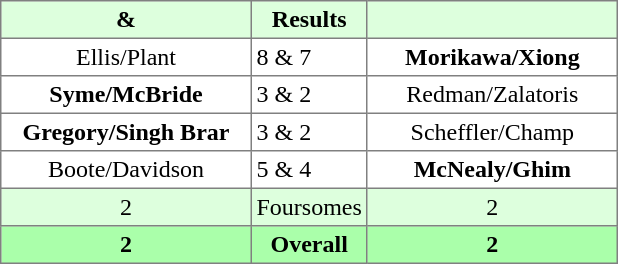<table border="1" cellpadding="3" style="border-collapse:collapse; text-align:center;">
<tr style="background:#ddffdd;">
<th width=160> & </th>
<th>Results</th>
<th width=160></th>
</tr>
<tr>
<td>Ellis/Plant</td>
<td align=left> 8 & 7</td>
<td><strong>Morikawa/Xiong</strong></td>
</tr>
<tr>
<td><strong>Syme/McBride</strong></td>
<td align=left> 3 & 2</td>
<td>Redman/Zalatoris</td>
</tr>
<tr>
<td><strong>Gregory/Singh Brar</strong></td>
<td align=left> 3 & 2</td>
<td>Scheffler/Champ</td>
</tr>
<tr>
<td>Boote/Davidson</td>
<td align=left> 5 & 4</td>
<td><strong>McNealy/Ghim</strong></td>
</tr>
<tr style="background:#ddffdd;">
<td>2</td>
<td>Foursomes</td>
<td>2</td>
</tr>
<tr style="background:#aaffaa;">
<th>2</th>
<th>Overall</th>
<th>2</th>
</tr>
</table>
